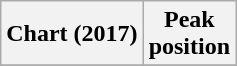<table class="wikitable sortable plainrowheaders" style="text-align:center">
<tr>
<th scope="col">Chart (2017)</th>
<th scope="col">Peak<br>position</th>
</tr>
<tr>
</tr>
</table>
